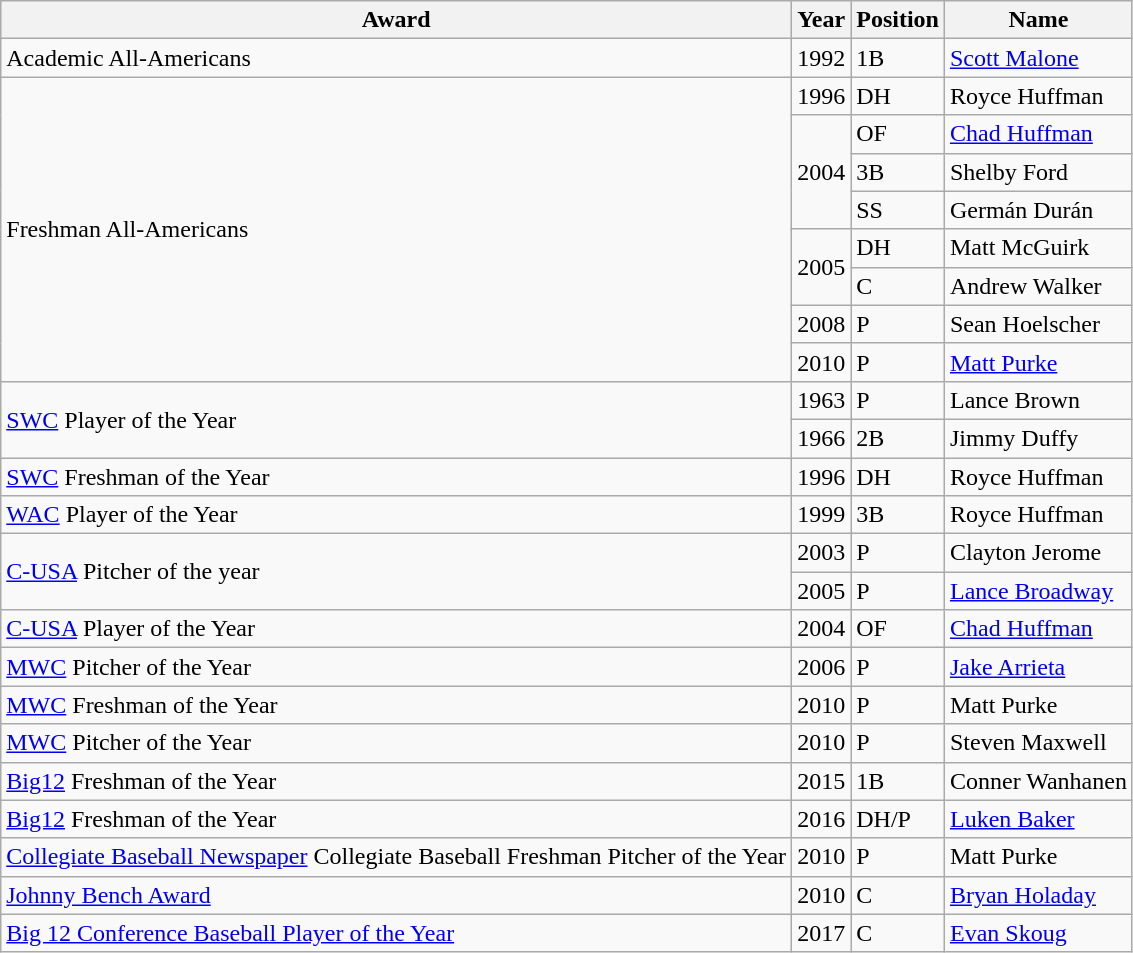<table class="wikitable">
<tr>
<th>Award</th>
<th>Year</th>
<th>Position</th>
<th>Name</th>
</tr>
<tr>
<td>Academic All-Americans</td>
<td>1992</td>
<td>1B</td>
<td><a href='#'>Scott Malone</a></td>
</tr>
<tr>
<td rowspan="8">Freshman All-Americans</td>
<td>1996</td>
<td>DH</td>
<td>Royce Huffman</td>
</tr>
<tr>
<td rowspan="3">2004</td>
<td>OF</td>
<td><a href='#'>Chad Huffman</a></td>
</tr>
<tr>
<td>3B</td>
<td>Shelby Ford</td>
</tr>
<tr>
<td>SS</td>
<td>Germán Durán</td>
</tr>
<tr>
<td rowspan="2">2005</td>
<td>DH</td>
<td>Matt McGuirk</td>
</tr>
<tr>
<td>C</td>
<td>Andrew Walker</td>
</tr>
<tr>
<td>2008</td>
<td>P</td>
<td>Sean Hoelscher</td>
</tr>
<tr>
<td>2010</td>
<td>P</td>
<td><a href='#'>Matt Purke</a></td>
</tr>
<tr>
<td rowspan="2"><a href='#'>SWC</a> Player of the Year</td>
<td>1963</td>
<td>P</td>
<td>Lance Brown</td>
</tr>
<tr>
<td>1966</td>
<td>2B</td>
<td>Jimmy Duffy</td>
</tr>
<tr>
<td><a href='#'>SWC</a> Freshman of the Year</td>
<td>1996</td>
<td>DH</td>
<td>Royce Huffman</td>
</tr>
<tr>
<td><a href='#'>WAC</a> Player of the Year</td>
<td>1999</td>
<td>3B</td>
<td>Royce Huffman</td>
</tr>
<tr>
<td rowspan="2"><a href='#'>C-USA</a> Pitcher of the year</td>
<td>2003</td>
<td>P</td>
<td>Clayton Jerome</td>
</tr>
<tr>
<td>2005</td>
<td>P</td>
<td><a href='#'>Lance Broadway</a></td>
</tr>
<tr>
<td><a href='#'>C-USA</a> Player of the Year</td>
<td>2004</td>
<td>OF</td>
<td><a href='#'>Chad Huffman</a></td>
</tr>
<tr>
<td><a href='#'>MWC</a> Pitcher of the Year</td>
<td>2006</td>
<td>P</td>
<td><a href='#'>Jake Arrieta</a></td>
</tr>
<tr>
<td><a href='#'>MWC</a> Freshman of the Year</td>
<td>2010</td>
<td>P</td>
<td>Matt Purke</td>
</tr>
<tr>
<td><a href='#'>MWC</a> Pitcher of the Year</td>
<td>2010</td>
<td>P</td>
<td>Steven Maxwell</td>
</tr>
<tr>
<td><a href='#'>Big12</a> Freshman of the Year</td>
<td>2015</td>
<td>1B</td>
<td>Conner Wanhanen</td>
</tr>
<tr>
<td><a href='#'>Big12</a> Freshman of the Year</td>
<td>2016</td>
<td>DH/P</td>
<td><a href='#'>Luken Baker</a></td>
</tr>
<tr>
<td rowspan="1"><a href='#'>Collegiate Baseball Newspaper</a> Collegiate Baseball Freshman Pitcher of the Year</td>
<td>2010</td>
<td>P</td>
<td>Matt Purke</td>
</tr>
<tr>
<td><a href='#'>Johnny Bench Award</a></td>
<td>2010</td>
<td>C</td>
<td><a href='#'>Bryan Holaday</a></td>
</tr>
<tr>
<td><a href='#'>Big 12 Conference Baseball Player of the Year</a></td>
<td>2017</td>
<td>C</td>
<td><a href='#'>Evan Skoug</a></td>
</tr>
</table>
